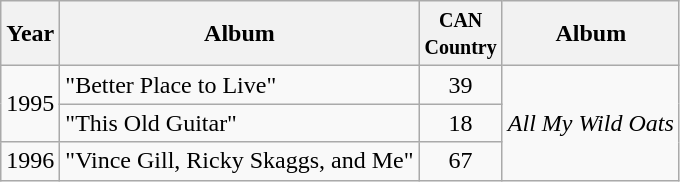<table class="wikitable">
<tr>
<th>Year</th>
<th>Album</th>
<th width=45><small>CAN Country</small></th>
<th>Album</th>
</tr>
<tr>
<td rowspan=2>1995</td>
<td>"Better Place to Live"</td>
<td align="center">39</td>
<td rowspan=3><em>All My Wild Oats</em></td>
</tr>
<tr>
<td>"This Old Guitar"</td>
<td align="center">18</td>
</tr>
<tr>
<td>1996</td>
<td>"Vince Gill, Ricky Skaggs, and Me"</td>
<td align="center">67</td>
</tr>
</table>
